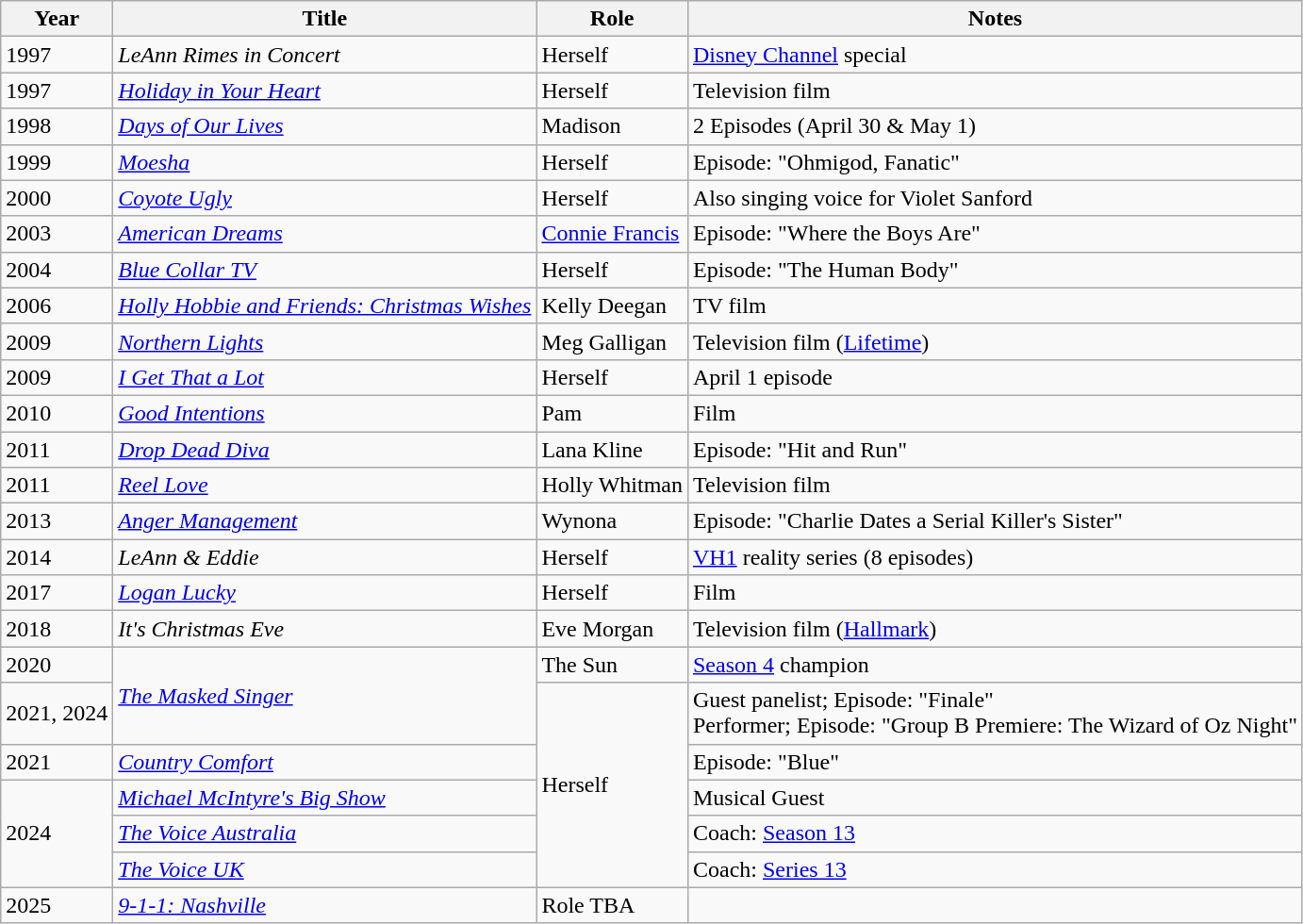<table class="wikitable sortable">
<tr>
<th>Year</th>
<th>Title</th>
<th>Role</th>
<th class="unsortable">Notes</th>
</tr>
<tr>
<td>1997</td>
<td><em>LeAnn Rimes in Concert</em></td>
<td>Herself</td>
<td><a href='#'>Disney Channel</a> special</td>
</tr>
<tr>
<td>1997</td>
<td><em><a href='#'>Holiday in Your Heart</a></em></td>
<td>Herself</td>
<td>Television film</td>
</tr>
<tr>
<td>1998</td>
<td><em><a href='#'>Days of Our Lives</a></em></td>
<td>Madison</td>
<td>2 Episodes (April 30 & May 1)</td>
</tr>
<tr>
<td>1999</td>
<td><em><a href='#'>Moesha</a></em></td>
<td>Herself</td>
<td>Episode: "Ohmigod, Fanatic"</td>
</tr>
<tr>
<td>2000</td>
<td><em><a href='#'>Coyote Ugly</a></em></td>
<td>Herself</td>
<td>Also singing voice for Violet Sanford</td>
</tr>
<tr>
<td>2003</td>
<td><em><a href='#'>American Dreams</a></em></td>
<td><a href='#'>Connie Francis</a></td>
<td>Episode: "Where the Boys Are"</td>
</tr>
<tr>
<td>2004</td>
<td><em><a href='#'>Blue Collar TV</a></em></td>
<td>Herself</td>
<td>Episode: "The Human Body"</td>
</tr>
<tr>
<td>2006</td>
<td><em><a href='#'>Holly Hobbie and Friends: Christmas Wishes</a></em></td>
<td>Kelly Deegan</td>
<td>TV film</td>
</tr>
<tr>
<td>2009</td>
<td><em><a href='#'>Northern Lights</a></em></td>
<td>Meg Galligan</td>
<td>Television film (<a href='#'>Lifetime</a>)</td>
</tr>
<tr>
<td>2009</td>
<td><em><a href='#'>I Get That a Lot</a></em></td>
<td>Herself</td>
<td>April 1 episode</td>
</tr>
<tr>
<td>2010</td>
<td><em><a href='#'>Good Intentions</a></em></td>
<td>Pam</td>
<td>Film</td>
</tr>
<tr>
<td>2011</td>
<td><em><a href='#'>Drop Dead Diva</a></em></td>
<td>Lana Kline</td>
<td>Episode: "Hit and Run"</td>
</tr>
<tr>
<td>2011</td>
<td><em><a href='#'>Reel Love</a></em></td>
<td>Holly Whitman</td>
<td>Television film</td>
</tr>
<tr>
<td>2013</td>
<td><em><a href='#'>Anger Management</a></em></td>
<td>Wynona</td>
<td>Episode: "Charlie Dates a Serial Killer's Sister"</td>
</tr>
<tr>
<td>2014</td>
<td><em>LeAnn & Eddie</em></td>
<td>Herself</td>
<td><a href='#'>VH1</a> reality series (8 episodes)</td>
</tr>
<tr>
<td>2017</td>
<td><em><a href='#'>Logan Lucky</a></em></td>
<td>Herself</td>
<td>Film</td>
</tr>
<tr>
<td>2018</td>
<td><em>It's Christmas Eve</em></td>
<td>Eve Morgan</td>
<td>Television film (<a href='#'>Hallmark</a>)</td>
</tr>
<tr>
<td>2020</td>
<td rowspan="2"><em><a href='#'>The Masked Singer</a></em></td>
<td>The Sun</td>
<td><a href='#'>Season 4</a> champion</td>
</tr>
<tr>
<td>2021, 2024</td>
<td rowspan="5">Herself</td>
<td>Guest panelist; Episode: "Finale"<br>Performer; Episode: "Group B Premiere: The Wizard of Oz Night"</td>
</tr>
<tr>
<td>2021</td>
<td><em><a href='#'>Country Comfort</a></em></td>
<td>Episode: "Blue"</td>
</tr>
<tr>
<td rowspan="3">2024</td>
<td><em><a href='#'>Michael McIntyre's Big Show</a></em></td>
<td>Musical Guest</td>
</tr>
<tr>
<td><em><a href='#'>The Voice Australia</a></em></td>
<td>Coach: <a href='#'>Season 13</a></td>
</tr>
<tr>
<td><em><a href='#'>The Voice UK</a></em></td>
<td>Coach: <a href='#'>Series 13</a></td>
</tr>
<tr>
<td>2025</td>
<td><em><a href='#'>9-1-1: Nashville</a></em></td>
<td>Role TBA</td>
</tr>
</table>
